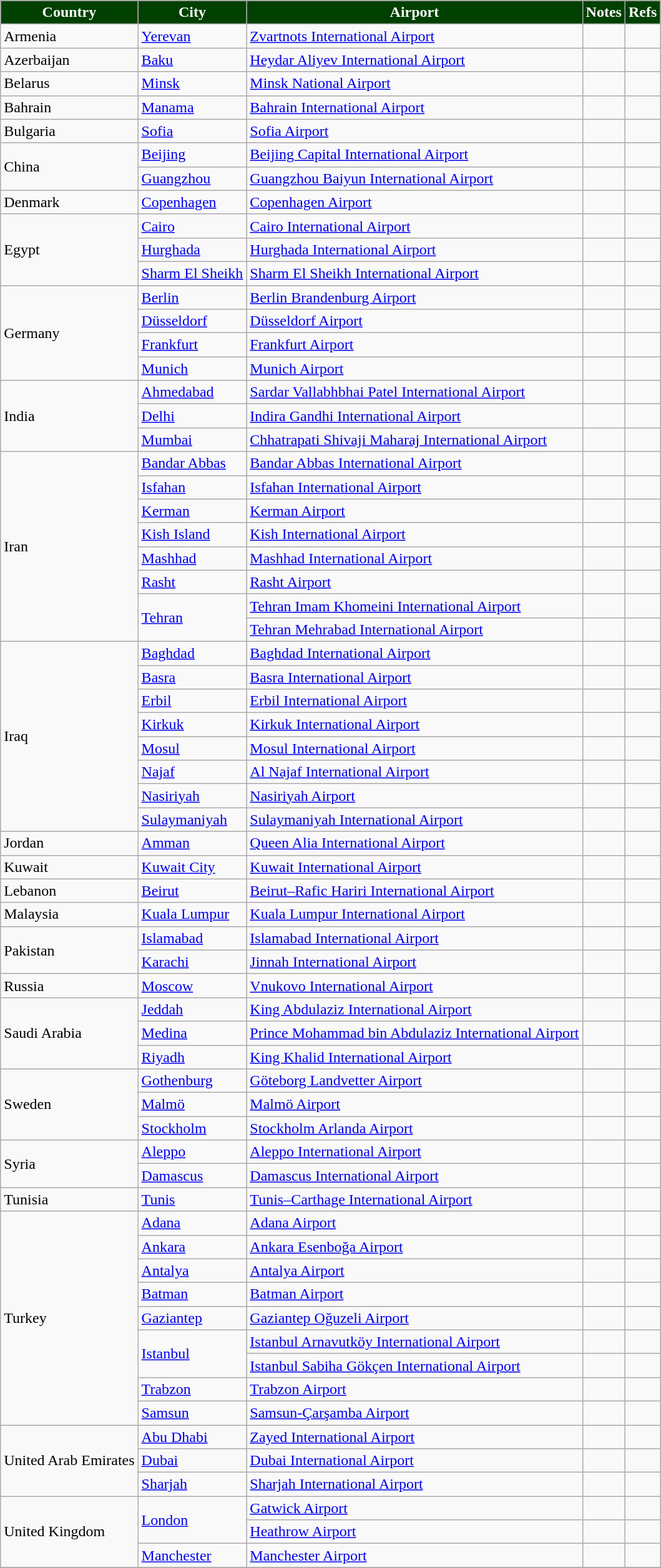<table class="wikitable sortable">
<tr>
<th style="background:#004000; color:white;">Country</th>
<th style="background:#004000; color:white;">City</th>
<th style="background:#004000; color:white;">Airport</th>
<th style="background:#004000; color:white;">Notes</th>
<th style="background:#004000; color:white;" class="unsortable">Refs</th>
</tr>
<tr>
<td>Armenia</td>
<td><a href='#'>Yerevan</a></td>
<td><a href='#'>Zvartnots International Airport</a></td>
<td align=center></td>
<td align=center></td>
</tr>
<tr>
<td>Azerbaijan</td>
<td><a href='#'>Baku</a></td>
<td><a href='#'>Heydar Aliyev International Airport</a></td>
<td align=center></td>
<td align=center></td>
</tr>
<tr>
<td>Belarus</td>
<td><a href='#'>Minsk</a></td>
<td><a href='#'>Minsk National Airport</a></td>
<td></td>
<td align=center></td>
</tr>
<tr>
<td>Bahrain</td>
<td><a href='#'>Manama</a></td>
<td><a href='#'>Bahrain International Airport</a></td>
<td align=center></td>
<td align=center></td>
</tr>
<tr>
<td>Bulgaria</td>
<td><a href='#'>Sofia</a></td>
<td><a href='#'>Sofia Airport</a></td>
<td align=center></td>
<td align=center></td>
</tr>
<tr>
<td rowspan="2">China</td>
<td><a href='#'>Beijing</a></td>
<td><a href='#'>Beijing Capital International Airport</a></td>
<td align=center></td>
<td align=center></td>
</tr>
<tr>
<td><a href='#'>Guangzhou</a></td>
<td><a href='#'>Guangzhou Baiyun International Airport</a></td>
<td align=center></td>
<td align=center></td>
</tr>
<tr>
<td>Denmark</td>
<td><a href='#'>Copenhagen</a></td>
<td><a href='#'>Copenhagen Airport</a></td>
<td align=center></td>
<td align=center></td>
</tr>
<tr>
<td rowspan="3">Egypt</td>
<td><a href='#'>Cairo</a></td>
<td><a href='#'>Cairo International Airport</a></td>
<td align=center></td>
<td align=center></td>
</tr>
<tr>
<td><a href='#'>Hurghada</a></td>
<td><a href='#'>Hurghada International Airport</a></td>
<td></td>
<td align=center></td>
</tr>
<tr>
<td><a href='#'>Sharm El Sheikh</a></td>
<td><a href='#'>Sharm El Sheikh International Airport</a></td>
<td></td>
<td align=center></td>
</tr>
<tr>
<td rowspan="4">Germany</td>
<td><a href='#'>Berlin</a></td>
<td><a href='#'>Berlin Brandenburg Airport</a></td>
<td align=center></td>
<td align=center></td>
</tr>
<tr>
<td><a href='#'>Düsseldorf</a></td>
<td><a href='#'>Düsseldorf Airport</a></td>
<td align=center></td>
<td align=center></td>
</tr>
<tr>
<td><a href='#'>Frankfurt</a></td>
<td><a href='#'>Frankfurt Airport</a></td>
<td align=center></td>
<td align=center></td>
</tr>
<tr>
<td><a href='#'>Munich</a></td>
<td><a href='#'>Munich Airport</a></td>
<td align=center></td>
<td align=center></td>
</tr>
<tr>
<td rowspan="3">India</td>
<td><a href='#'>Ahmedabad</a></td>
<td><a href='#'>Sardar Vallabhbhai Patel International Airport</a></td>
<td align=center></td>
<td align=center></td>
</tr>
<tr>
<td><a href='#'>Delhi</a></td>
<td><a href='#'>Indira Gandhi International Airport</a></td>
<td align=center></td>
<td align=center></td>
</tr>
<tr>
<td><a href='#'>Mumbai</a></td>
<td><a href='#'>Chhatrapati Shivaji Maharaj International Airport</a></td>
<td align=center></td>
<td align=center></td>
</tr>
<tr>
<td rowspan="8">Iran</td>
<td><a href='#'>Bandar Abbas</a></td>
<td><a href='#'>Bandar Abbas International Airport</a></td>
<td></td>
<td align=center></td>
</tr>
<tr>
<td><a href='#'>Isfahan</a></td>
<td><a href='#'>Isfahan International Airport</a></td>
<td align=center></td>
<td align=center></td>
</tr>
<tr>
<td><a href='#'>Kerman</a></td>
<td><a href='#'>Kerman Airport</a></td>
<td></td>
<td align=center></td>
</tr>
<tr>
<td><a href='#'>Kish Island</a></td>
<td><a href='#'>Kish International Airport</a></td>
<td></td>
<td align=center></td>
</tr>
<tr>
<td><a href='#'>Mashhad</a></td>
<td><a href='#'>Mashhad International Airport</a></td>
<td align=center></td>
<td align=center></td>
</tr>
<tr>
<td><a href='#'>Rasht</a></td>
<td><a href='#'>Rasht Airport</a></td>
<td></td>
<td align=center></td>
</tr>
<tr>
<td rowspan="2"><a href='#'>Tehran</a></td>
<td><a href='#'>Tehran Imam Khomeini International Airport</a></td>
<td align=center></td>
<td align=center></td>
</tr>
<tr>
<td><a href='#'>Tehran Mehrabad International Airport</a></td>
<td></td>
<td align=center></td>
</tr>
<tr>
<td rowspan="8">Iraq</td>
<td><a href='#'>Baghdad</a></td>
<td><a href='#'>Baghdad International Airport</a></td>
<td></td>
<td align=center></td>
</tr>
<tr>
<td><a href='#'>Basra</a></td>
<td><a href='#'>Basra International Airport</a></td>
<td></td>
<td align=center></td>
</tr>
<tr>
<td><a href='#'>Erbil</a></td>
<td><a href='#'>Erbil International Airport</a></td>
<td></td>
<td align=center></td>
</tr>
<tr>
<td><a href='#'>Kirkuk</a></td>
<td><a href='#'>Kirkuk International Airport</a></td>
<td align=center></td>
<td align=center></td>
</tr>
<tr>
<td><a href='#'>Mosul</a></td>
<td><a href='#'>Mosul International Airport</a></td>
<td></td>
<td align=center></td>
</tr>
<tr>
<td><a href='#'>Najaf</a></td>
<td><a href='#'>Al Najaf International Airport</a></td>
<td align=center></td>
<td align=center></td>
</tr>
<tr>
<td><a href='#'>Nasiriyah</a></td>
<td><a href='#'>Nasiriyah Airport</a></td>
<td align=center></td>
<td align=center></td>
</tr>
<tr>
<td><a href='#'>Sulaymaniyah</a></td>
<td><a href='#'>Sulaymaniyah International Airport</a></td>
<td align=center></td>
<td align=center></td>
</tr>
<tr>
<td>Jordan</td>
<td><a href='#'>Amman</a></td>
<td><a href='#'>Queen Alia International Airport</a></td>
<td align=center></td>
<td align=center></td>
</tr>
<tr>
<td>Kuwait</td>
<td><a href='#'>Kuwait City</a></td>
<td><a href='#'>Kuwait International Airport</a></td>
<td align=center></td>
<td align=center></td>
</tr>
<tr>
<td>Lebanon</td>
<td><a href='#'>Beirut</a></td>
<td><a href='#'>Beirut–Rafic Hariri International Airport</a></td>
<td align=center></td>
<td align=center></td>
</tr>
<tr>
<td>Malaysia</td>
<td><a href='#'>Kuala Lumpur</a></td>
<td><a href='#'>Kuala Lumpur International Airport</a></td>
<td align=center></td>
<td align=center></td>
</tr>
<tr>
<td rowspan="2">Pakistan</td>
<td><a href='#'>Islamabad</a></td>
<td><a href='#'>Islamabad International Airport</a></td>
<td align=center></td>
<td align=center></td>
</tr>
<tr>
<td><a href='#'>Karachi</a></td>
<td><a href='#'>Jinnah International Airport</a></td>
<td align=center></td>
<td align=center></td>
</tr>
<tr>
<td>Russia</td>
<td><a href='#'>Moscow</a></td>
<td><a href='#'>Vnukovo International Airport</a></td>
<td align=center></td>
<td align=center></td>
</tr>
<tr>
<td rowspan="3">Saudi Arabia</td>
<td><a href='#'>Jeddah</a></td>
<td><a href='#'>King Abdulaziz International Airport</a></td>
<td></td>
<td align=center></td>
</tr>
<tr>
<td><a href='#'>Medina</a></td>
<td><a href='#'>Prince Mohammad bin Abdulaziz International Airport</a></td>
<td></td>
<td align=center></td>
</tr>
<tr>
<td><a href='#'>Riyadh</a></td>
<td><a href='#'>King Khalid International Airport</a></td>
<td></td>
<td align=center></td>
</tr>
<tr>
<td rowspan="3">Sweden</td>
<td><a href='#'>Gothenburg</a></td>
<td><a href='#'>Göteborg Landvetter Airport</a></td>
<td align=center></td>
<td align=center></td>
</tr>
<tr>
<td><a href='#'>Malmö</a></td>
<td><a href='#'>Malmö Airport</a></td>
<td></td>
<td align=center></td>
</tr>
<tr>
<td><a href='#'>Stockholm</a></td>
<td><a href='#'>Stockholm Arlanda Airport</a></td>
<td align=center></td>
<td align=center></td>
</tr>
<tr>
<td rowspan="2">Syria</td>
<td><a href='#'>Aleppo</a></td>
<td><a href='#'>Aleppo International Airport</a></td>
<td></td>
<td align=center></td>
</tr>
<tr>
<td><a href='#'>Damascus</a></td>
<td><a href='#'>Damascus International Airport</a></td>
<td></td>
<td align=center></td>
</tr>
<tr>
<td>Tunisia</td>
<td><a href='#'>Tunis</a></td>
<td><a href='#'>Tunis–Carthage International Airport</a></td>
<td align=center></td>
<td align=center></td>
</tr>
<tr>
<td rowspan="9">Turkey</td>
<td><a href='#'>Adana</a></td>
<td><a href='#'>Adana Airport</a></td>
<td></td>
<td align=center></td>
</tr>
<tr>
<td><a href='#'>Ankara</a></td>
<td><a href='#'>Ankara Esenboğa Airport</a></td>
<td align=center></td>
<td align=center></td>
</tr>
<tr>
<td><a href='#'>Antalya</a></td>
<td><a href='#'>Antalya Airport</a></td>
<td align=center></td>
<td align=center></td>
</tr>
<tr>
<td><a href='#'>Batman</a></td>
<td><a href='#'>Batman Airport</a></td>
<td></td>
<td align=center></td>
</tr>
<tr>
<td><a href='#'>Gaziantep</a></td>
<td><a href='#'>Gaziantep Oğuzeli Airport</a></td>
<td align=center></td>
<td align=center></td>
</tr>
<tr>
<td rowspan="2"><a href='#'>Istanbul</a></td>
<td><a href='#'>Istanbul Arnavutköy International Airport</a></td>
<td align=center></td>
<td align=center></td>
</tr>
<tr>
<td><a href='#'>Istanbul Sabiha Gökçen International Airport</a></td>
<td align=center></td>
<td align=center></td>
</tr>
<tr>
<td><a href='#'>Trabzon</a></td>
<td><a href='#'>Trabzon Airport</a></td>
<td align=center></td>
<td align=center></td>
</tr>
<tr>
<td><a href='#'>Samsun</a></td>
<td><a href='#'>Samsun-Çarşamba Airport</a></td>
<td align=center></td>
<td align=center></td>
</tr>
<tr>
<td rowspan="3">United Arab Emirates</td>
<td><a href='#'>Abu Dhabi</a></td>
<td><a href='#'>Zayed International Airport</a></td>
<td align=center></td>
<td align=center></td>
</tr>
<tr>
<td><a href='#'>Dubai</a></td>
<td><a href='#'>Dubai International Airport</a></td>
<td align=center></td>
<td align=center></td>
</tr>
<tr>
<td><a href='#'>Sharjah</a></td>
<td><a href='#'>Sharjah International Airport</a></td>
<td align=center></td>
<td align=center></td>
</tr>
<tr>
<td rowspan="3">United Kingdom</td>
<td rowspan="2"><a href='#'>London</a></td>
<td><a href='#'>Gatwick Airport</a></td>
<td></td>
<td align=center></td>
</tr>
<tr>
<td><a href='#'>Heathrow Airport</a></td>
<td></td>
<td align=center></td>
</tr>
<tr>
<td><a href='#'>Manchester</a></td>
<td><a href='#'>Manchester Airport</a></td>
<td></td>
<td align=center></td>
</tr>
<tr>
</tr>
</table>
